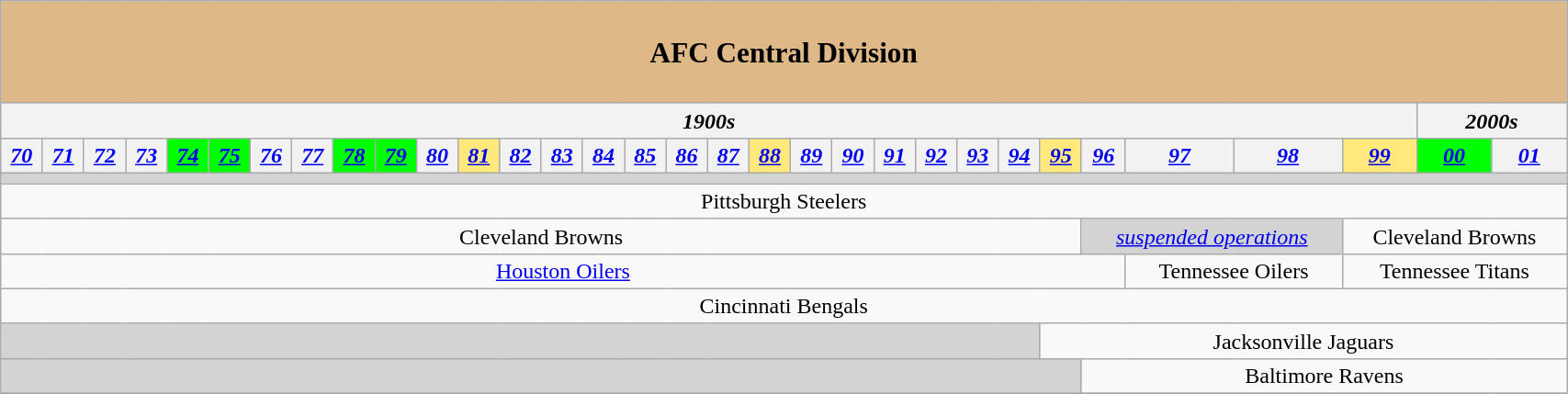<table class="wikitable" style="text-align:center" width="90%">
<tr>
<th colspan="32" style="text-align:center; ; height:65px; font-size:130%; background:#DEB887;">AFC Central Division</th>
</tr>
<tr>
<th colspan=30><em>1900s</em></th>
<th colspan=2><em>2000s</em></th>
</tr>
<tr>
<th><em><a href='#'>70</a></em></th>
<th><em><a href='#'>71</a></em></th>
<th><em><a href='#'>72</a></em></th>
<th><em><a href='#'>73</a></em></th>
<th style="background:#00ff00;"><em><a href='#'>74</a></em></th>
<th style="background:#00ff00;"><em><a href='#'>75</a></em></th>
<th><em><a href='#'>76</a></em></th>
<th><em><a href='#'>77</a></em></th>
<th style="background:#00ff00;"><em><a href='#'>78</a></em></th>
<th style="background:#00ff00;"><em><a href='#'>79</a></em></th>
<th><em><a href='#'>80</a></em></th>
<th style="background:#ffe87c;"><em><a href='#'>81</a></em></th>
<th><em><a href='#'>82</a></em></th>
<th><em><a href='#'>83</a></em></th>
<th><em><a href='#'>84</a></em></th>
<th><em><a href='#'>85</a></em></th>
<th><em><a href='#'>86</a></em></th>
<th><em><a href='#'>87</a></em></th>
<th style="background:#ffe87c;"><em><a href='#'>88</a></em></th>
<th><em><a href='#'>89</a></em></th>
<th><em><a href='#'>90</a></em></th>
<th><em><a href='#'>91</a></em></th>
<th><em><a href='#'>92</a></em></th>
<th><em><a href='#'>93</a></em></th>
<th><em><a href='#'>94</a></em></th>
<th style="background:#ffe87c;"><em><a href='#'>95</a></em></th>
<th><em><a href='#'>96</a></em></th>
<th><em><a href='#'>97</a></em></th>
<th><em><a href='#'>98</a></em></th>
<th style="background:#ffe87c;"><em><a href='#'>99</a></em></th>
<th style="background:#00ff00;"><em><a href='#'>00</a></em></th>
<th><em><a href='#'>01</a></em></th>
</tr>
<tr>
<td colspan="53" style="background:lightgrey; height:.5px;"></td>
</tr>
<tr>
<td colspan="32">Pittsburgh Steelers</td>
</tr>
<tr>
<td colspan="26">Cleveland Browns </td>
<td colspan="3" style="background:lightgrey;"><em><a href='#'>suspended operations</a></em></td>
<td colspan="3">Cleveland Browns</td>
</tr>
<tr>
<td colspan="27"><a href='#'>Houston Oilers</a></td>
<td colspan="2">Tennessee Oilers</td>
<td colspan="3">Tennessee Titans</td>
</tr>
<tr>
<td colspan="32" style="align:center; font-size:100%">Cincinnati Bengals</td>
</tr>
<tr>
<td colspan="25" style="background:lightgrey;"> </td>
<td colspan="7">Jacksonville Jaguars</td>
</tr>
<tr>
<td colspan="26" style="background:lightgrey;"> </td>
<td colspan="6">Baltimore Ravens</td>
</tr>
<tr>
</tr>
</table>
